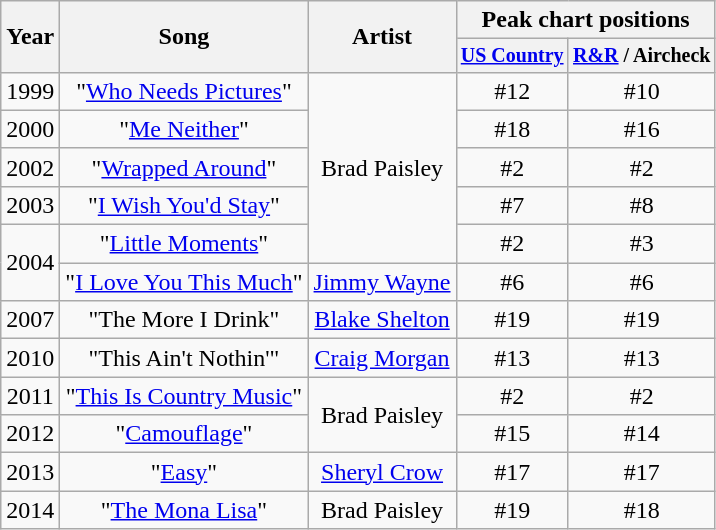<table class="wikitable" style="text-align:center;">
<tr>
<th rowspan="2">Year</th>
<th rowspan="2">Song</th>
<th rowspan="2">Artist</th>
<th colspan="2">Peak chart positions</th>
</tr>
<tr style="font-size:smaller;">
<th><a href='#'>US Country</a></th>
<th><a href='#'>R&R</a> / Aircheck</th>
</tr>
<tr>
<td>1999</td>
<td>"<a href='#'>Who Needs Pictures</a>"</td>
<td rowspan="5">Brad Paisley</td>
<td>#12</td>
<td>#10</td>
</tr>
<tr>
<td>2000</td>
<td>"<a href='#'>Me Neither</a>"</td>
<td>#18</td>
<td>#16</td>
</tr>
<tr>
<td>2002</td>
<td>"<a href='#'>Wrapped Around</a>"</td>
<td>#2</td>
<td>#2</td>
</tr>
<tr>
<td>2003</td>
<td>"<a href='#'>I Wish You'd Stay</a>"</td>
<td>#7</td>
<td>#8</td>
</tr>
<tr>
<td rowspan="2">2004</td>
<td>"<a href='#'>Little Moments</a>"</td>
<td>#2</td>
<td>#3</td>
</tr>
<tr>
<td>"<a href='#'>I Love You This Much</a>"</td>
<td><a href='#'>Jimmy Wayne</a></td>
<td>#6</td>
<td>#6</td>
</tr>
<tr>
<td>2007</td>
<td>"The More I Drink"</td>
<td><a href='#'>Blake Shelton</a></td>
<td>#19</td>
<td>#19</td>
</tr>
<tr>
<td>2010</td>
<td>"This Ain't Nothin'"</td>
<td><a href='#'>Craig Morgan</a></td>
<td>#13</td>
<td>#13</td>
</tr>
<tr>
<td>2011</td>
<td>"<a href='#'>This Is Country Music</a>"</td>
<td rowspan="2">Brad Paisley</td>
<td>#2</td>
<td>#2</td>
</tr>
<tr>
<td>2012</td>
<td>"<a href='#'>Camouflage</a>"</td>
<td>#15</td>
<td>#14</td>
</tr>
<tr>
<td>2013</td>
<td>"<a href='#'>Easy</a>"</td>
<td><a href='#'>Sheryl Crow</a></td>
<td>#17</td>
<td>#17</td>
</tr>
<tr>
<td>2014</td>
<td>"<a href='#'>The Mona Lisa</a>"</td>
<td>Brad Paisley</td>
<td>#19</td>
<td>#18</td>
</tr>
</table>
